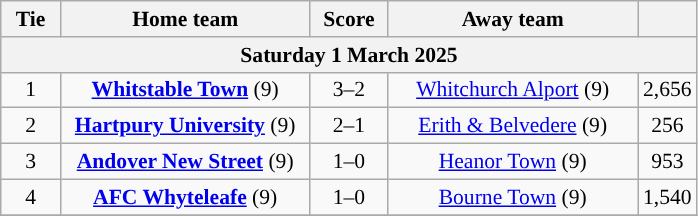<table class="wikitable" style="text-align:center; font-size:90%">
<tr>
<th scope="col" style="width:  8.43%;">Tie</th>
<th scope="col" style="width: 35.29%;">Home team</th>
<th scope="col" style="width: 11.00%;">Score</th>
<th scope="col" style="width: 35.29%;">Away team</th>
<th scope="col" style="width:  8.43%;"></th>
</tr>
<tr>
<th colspan="5"><strong>Saturday 1 March 2025</strong></th>
</tr>
<tr>
<td>1</td>
<td><strong><a href='#'>Whitstable Town</a></strong> (9)</td>
<td>3–2</td>
<td><a href='#'>Whitchurch Alport</a> (9)</td>
<td>2,656</td>
</tr>
<tr>
<td>2</td>
<td><strong><a href='#'>Hartpury University</a></strong> (9)</td>
<td>2–1</td>
<td><a href='#'>Erith & Belvedere</a> (9)</td>
<td>256</td>
</tr>
<tr>
<td>3</td>
<td><strong><a href='#'>Andover New Street</a></strong> (9)</td>
<td>1–0</td>
<td><a href='#'>Heanor Town</a> (9)</td>
<td>953</td>
</tr>
<tr>
<td>4</td>
<td><strong><a href='#'>AFC Whyteleafe</a></strong> (9)</td>
<td>1–0</td>
<td><a href='#'>Bourne Town</a> (9)</td>
<td>1,540</td>
</tr>
<tr>
</tr>
</table>
